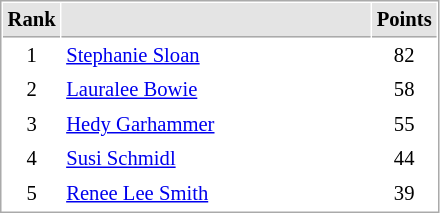<table cellspacing="1" cellpadding="3" style="border:1px solid #AAAAAA;font-size:86%">
<tr bgcolor="#E4E4E4">
<th style="border-bottom:1px solid #AAAAAA" width=10>Rank</th>
<th style="border-bottom:1px solid #AAAAAA" width=200></th>
<th style="border-bottom:1px solid #AAAAAA" width=20>Points</th>
</tr>
<tr>
<td align="center">1</td>
<td> <a href='#'>Stephanie Sloan</a></td>
<td align=center>82</td>
</tr>
<tr>
<td align="center">2</td>
<td> <a href='#'>Lauralee Bowie</a></td>
<td align=center>58</td>
</tr>
<tr>
<td align="center">3</td>
<td> <a href='#'>Hedy Garhammer</a></td>
<td align=center>55</td>
</tr>
<tr>
<td align="center">4</td>
<td> <a href='#'>Susi Schmidl</a></td>
<td align=center>44</td>
</tr>
<tr>
<td align="center">5</td>
<td> <a href='#'>Renee Lee Smith</a></td>
<td align=center>39</td>
</tr>
</table>
